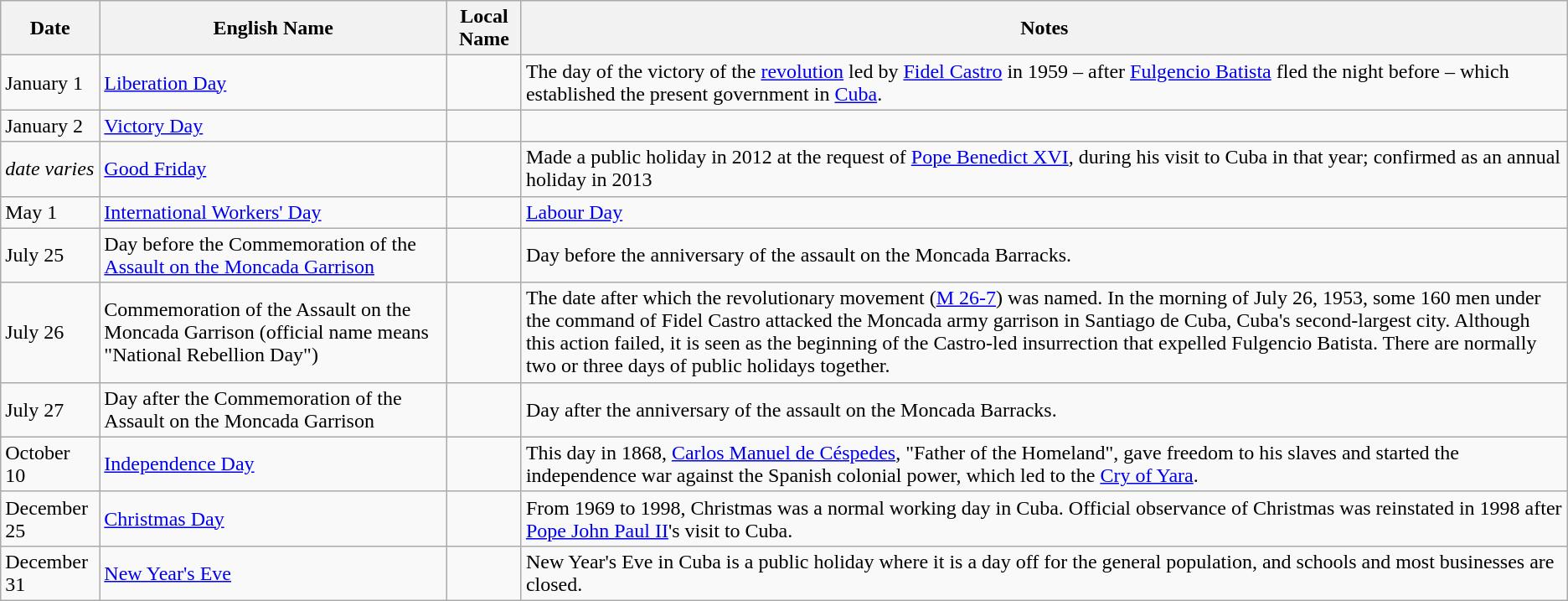<table class="wikitable">
<tr>
<th>Date</th>
<th>English Name</th>
<th>Local Name</th>
<th>Notes</th>
</tr>
<tr>
<td>January 1</td>
<td><a href='#'>Liberation Day</a></td>
<td></td>
<td>The day of the victory of the <a href='#'>revolution</a> led by <a href='#'>Fidel Castro</a> in 1959 – after <a href='#'>Fulgencio Batista</a> fled the night before – which established the present government in <a href='#'>Cuba</a>.</td>
</tr>
<tr>
<td>January 2</td>
<td><a href='#'>Victory Day</a></td>
<td></td>
</tr>
<tr>
<td><em>date varies</em></td>
<td><a href='#'>Good Friday</a></td>
<td></td>
<td>Made a public holiday in 2012 at the request of <a href='#'>Pope Benedict XVI</a>, during his visit to Cuba in that year; confirmed as an annual holiday in 2013</td>
</tr>
<tr>
<td>May 1</td>
<td><a href='#'>International Workers' Day</a></td>
<td></td>
<td><a href='#'>Labour Day</a></td>
</tr>
<tr>
<td>July 25</td>
<td>Day before the Commemoration of the <a href='#'>Assault on the Moncada Garrison</a></td>
<td></td>
<td>Day before the anniversary of the assault on the Moncada Barracks.</td>
</tr>
<tr>
<td>July 26</td>
<td>Commemoration of the Assault on the Moncada Garrison (official name means "National Rebellion Day")</td>
<td></td>
<td>The date after which the revolutionary movement (<a href='#'>M 26-7</a>) was named. In the morning of July 26, 1953, some 160 men under the command of Fidel Castro attacked the Moncada army garrison in Santiago de Cuba, Cuba's second-largest city. Although this action failed, it is seen as the beginning of the Castro-led insurrection that expelled Fulgencio Batista.  There are normally two or three days of public holidays together.</td>
</tr>
<tr>
<td>July 27</td>
<td>Day after the Commemoration of the Assault on the Moncada Garrison</td>
<td></td>
<td>Day after the anniversary of the assault on the Moncada Barracks.</td>
</tr>
<tr>
<td>October 10</td>
<td><a href='#'>Independence Day</a></td>
<td></td>
<td>This day in 1868, <a href='#'>Carlos Manuel de Céspedes</a>, "Father of the Homeland", gave freedom to his slaves and started the independence war against the Spanish colonial power, which led to the <a href='#'>Cry of Yara</a>.</td>
</tr>
<tr>
<td>December 25</td>
<td><a href='#'>Christmas Day</a></td>
<td></td>
<td>From 1969 to 1998, Christmas was a normal working day in Cuba. Official observance of Christmas was reinstated in 1998 after <a href='#'>Pope John Paul II</a>'s visit to Cuba.</td>
</tr>
<tr>
<td>December 31</td>
<td><a href='#'>New Year's Eve</a></td>
<td></td>
<td>New Year's Eve in Cuba is a public holiday where it is a day off for the general population, and schools and most businesses are closed.</td>
</tr>
</table>
